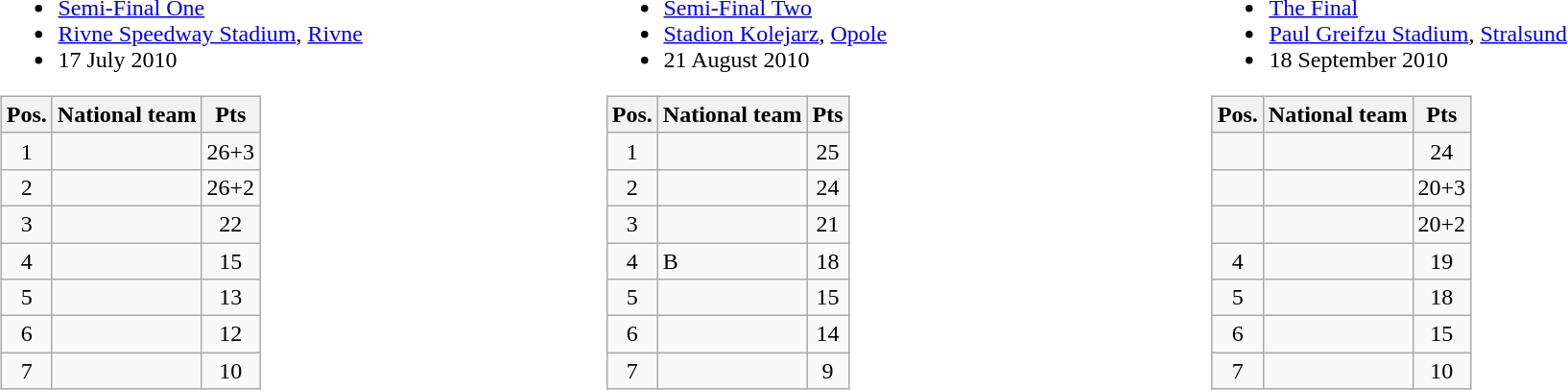<table width=100%>
<tr>
<td width=33%><br><ul><li><a href='#'>Semi-Final One</a></li><li> <a href='#'>Rivne Speedway Stadium</a>, <a href='#'>Rivne</a></li><li>17 July 2010</li></ul><table class=wikitable>
<tr>
<th>Pos.</th>
<th>National team</th>
<th>Pts</th>
</tr>
<tr align=center >
<td>1</td>
<td align=left></td>
<td>26+3</td>
</tr>
<tr align=center >
<td>2</td>
<td align=left></td>
<td>26+2</td>
</tr>
<tr align=center >
<td>3</td>
<td align=left></td>
<td>22</td>
</tr>
<tr align=center>
<td>4</td>
<td align=left></td>
<td>15</td>
</tr>
<tr align=center>
<td>5</td>
<td align=left></td>
<td>13</td>
</tr>
<tr align=center>
<td>6</td>
<td align=left></td>
<td>12</td>
</tr>
<tr align=center>
<td>7</td>
<td align=left></td>
<td>10</td>
</tr>
</table>
</td>
<td width=33%><br><ul><li><a href='#'>Semi-Final Two</a></li><li> <a href='#'>Stadion Kolejarz</a>, <a href='#'>Opole</a></li><li>21 August 2010</li></ul><table class=wikitable>
<tr>
<th>Pos.</th>
<th>National team</th>
<th>Pts</th>
</tr>
<tr align=center >
<td>1</td>
<td align=left></td>
<td>25</td>
</tr>
<tr align=center >
<td>2</td>
<td align=left></td>
<td>24</td>
</tr>
<tr align=center >
<td>3</td>
<td align=left></td>
<td>21</td>
</tr>
<tr align=center>
<td>4</td>
<td align=left> B</td>
<td>18</td>
</tr>
<tr align=center>
<td>5</td>
<td align=left></td>
<td>15</td>
</tr>
<tr align=center>
<td>6</td>
<td align=left></td>
<td>14</td>
</tr>
<tr align=center>
<td>7</td>
<td align=left></td>
<td>9</td>
</tr>
</table>
</td>
<td width=33%><br><ul><li><a href='#'>The Final</a></li><li> <a href='#'>Paul Greifzu Stadium</a>, <a href='#'>Stralsund</a></li><li>18 September 2010</li></ul><table class=wikitable>
<tr>
<th>Pos.</th>
<th>National team</th>
<th>Pts</th>
</tr>
<tr align=center>
<td></td>
<td align=left></td>
<td>24</td>
</tr>
<tr align=center>
<td></td>
<td align=left></td>
<td>20+3</td>
</tr>
<tr align=center>
<td></td>
<td align=left></td>
<td>20+2</td>
</tr>
<tr align=center>
<td>4</td>
<td align=left></td>
<td>19</td>
</tr>
<tr align=center>
<td>5</td>
<td align=left></td>
<td>18</td>
</tr>
<tr align=center>
<td>6</td>
<td align=left></td>
<td>15</td>
</tr>
<tr align=center>
<td>7</td>
<td align=left></td>
<td>10</td>
</tr>
</table>
</td>
</tr>
</table>
